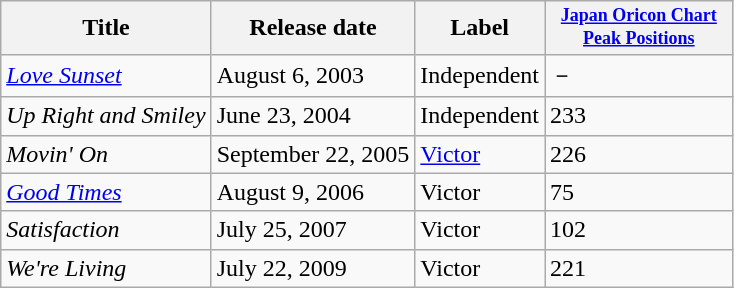<table class="wikitable">
<tr>
<th>Title</th>
<th>Release date</th>
<th>Label</th>
<th style="width:10em;font-size:75%"><a href='#'>Japan Oricon Chart Peak Positions</a><br></th>
</tr>
<tr>
<td><em><a href='#'>Love Sunset</a></em></td>
<td>August 6, 2003</td>
<td>Independent</td>
<td>－</td>
</tr>
<tr>
<td><em>Up Right and Smiley</em></td>
<td>June 23, 2004</td>
<td>Independent</td>
<td>233</td>
</tr>
<tr>
<td><em>Movin' On</em></td>
<td>September 22, 2005</td>
<td><a href='#'>Victor</a></td>
<td>226</td>
</tr>
<tr>
<td><em><a href='#'>Good Times</a></em></td>
<td>August 9, 2006</td>
<td>Victor</td>
<td>75</td>
</tr>
<tr>
<td><em>Satisfaction</em></td>
<td>July 25, 2007</td>
<td>Victor</td>
<td>102</td>
</tr>
<tr>
<td><em>We're Living</em></td>
<td>July 22, 2009</td>
<td>Victor</td>
<td>221</td>
</tr>
</table>
